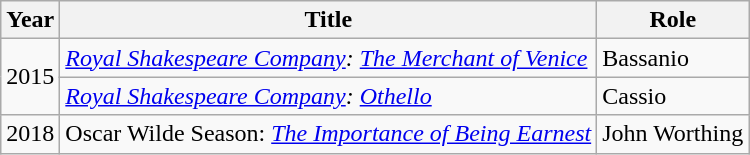<table class=" wikitable sortable">
<tr>
<th>Year</th>
<th>Title</th>
<th>Role</th>
</tr>
<tr>
<td rowspan="2">2015</td>
<td><em><a href='#'>Royal Shakespeare Company</a>: <a href='#'>The Merchant of Venice</a></em></td>
<td>Bassanio</td>
</tr>
<tr>
<td><em><a href='#'>Royal Shakespeare Company</a>: <a href='#'>Othello</a></em></td>
<td>Cassio</td>
</tr>
<tr>
<td>2018</td>
<td>Oscar Wilde Season: <em><a href='#'>The Importance of Being Earnest</a></em></td>
<td>John Worthing</td>
</tr>
</table>
